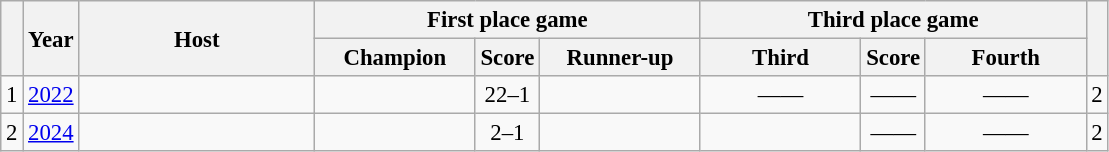<table class="wikitable sortable" style="font-size:95%; text-align:center; width:;">
<tr>
<th rowspan=2 style= "width:;"></th>
<th rowspan=2 style= "width:;">Year</th>
<th rowspan=2 style= "width:150px;">Host</th>
<th colspan=3>First place game</th>
<th colspan=3>Third place game</th>
<th rowspan=2 style= "width:;"></th>
</tr>
<tr>
<th width= 100px> Champion</th>
<th width=>Score</th>
<th width= 100px> Runner-up</th>
<th width= 100px> Third</th>
<th width=>Score</th>
<th width= 100px>Fourth</th>
</tr>
<tr>
<td>1</td>
<td><a href='#'>2022</a></td>
<td align=left></td>
<td><strong></strong></td>
<td>22–1</td>
<td></td>
<td>——</td>
<td>——</td>
<td>——</td>
<td>2</td>
</tr>
<tr>
<td>2</td>
<td><a href='#'>2024</a></td>
<td align=left></td>
<td><strong></strong></td>
<td>2–1</td>
<td></td>
<td></td>
<td>——</td>
<td>——</td>
<td>2</td>
</tr>
</table>
